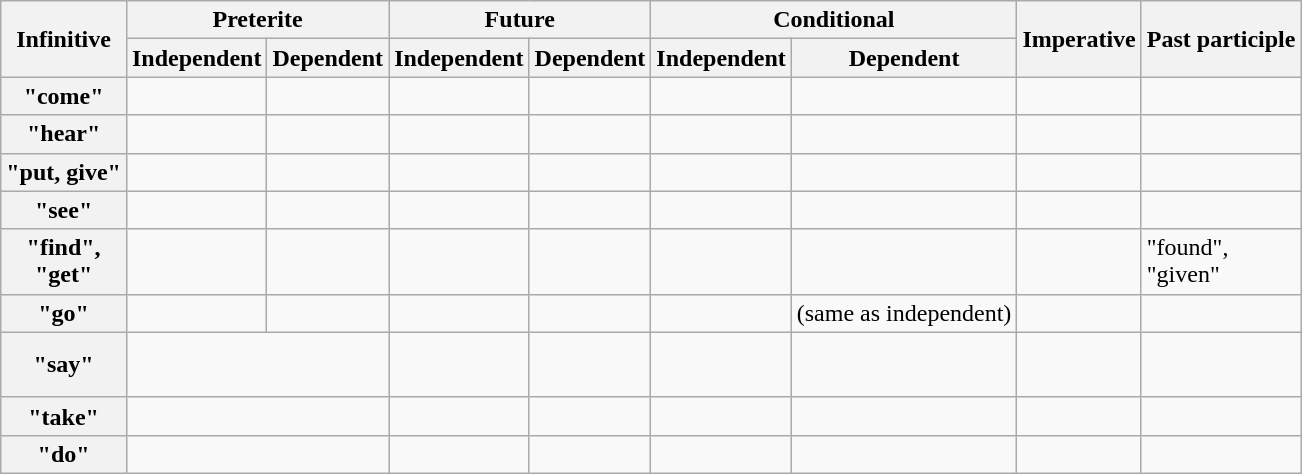<table class="wikitable">
<tr>
<th rowspan="2">Infinitive</th>
<th colspan="2">Preterite</th>
<th colspan="2">Future</th>
<th colspan="2">Conditional</th>
<th rowspan="2">Imperative</th>
<th rowspan="2">Past participle</th>
</tr>
<tr>
<th>Independent</th>
<th>Dependent</th>
<th>Independent</th>
<th>Dependent</th>
<th>Independent</th>
<th>Dependent</th>
</tr>
<tr>
<th> "come"</th>
<td></td>
<td></td>
<td></td>
<td></td>
<td></td>
<td></td>
<td></td>
<td></td>
</tr>
<tr>
<th> "hear"</th>
<td></td>
<td></td>
<td></td>
<td></td>
<td></td>
<td></td>
<td></td>
<td></td>
</tr>
<tr>
<th> "put, give"</th>
<td></td>
<td></td>
<td></td>
<td></td>
<td></td>
<td></td>
<td></td>
<td></td>
</tr>
<tr>
<th> "see"</th>
<td></td>
<td></td>
<td></td>
<td></td>
<td></td>
<td></td>
<td></td>
<td></td>
</tr>
<tr>
<th> "find",<br> "get"</th>
<td></td>
<td></td>
<td></td>
<td></td>
<td></td>
<td></td>
<td></td>
<td> "found",<br> "given"</td>
</tr>
<tr>
<th> "go"</th>
<td></td>
<td></td>
<td></td>
<td></td>
<td></td>
<td>(same as independent)</td>
<td></td>
<td></td>
</tr>
<tr>
<th> "say"</th>
<td colspan=2 align="middle"></td>
<td><br></td>
<td><br><br></td>
<td></td>
<td></td>
<td></td>
<td></td>
</tr>
<tr>
<th> "take"</th>
<td colspan=2 align="middle"></td>
<td></td>
<td></td>
<td></td>
<td></td>
<td></td>
<td></td>
</tr>
<tr>
<th> "do"</th>
<td colspan=2 align="middle"></td>
<td></td>
<td></td>
<td></td>
<td></td>
<td></td>
<td></td>
</tr>
</table>
